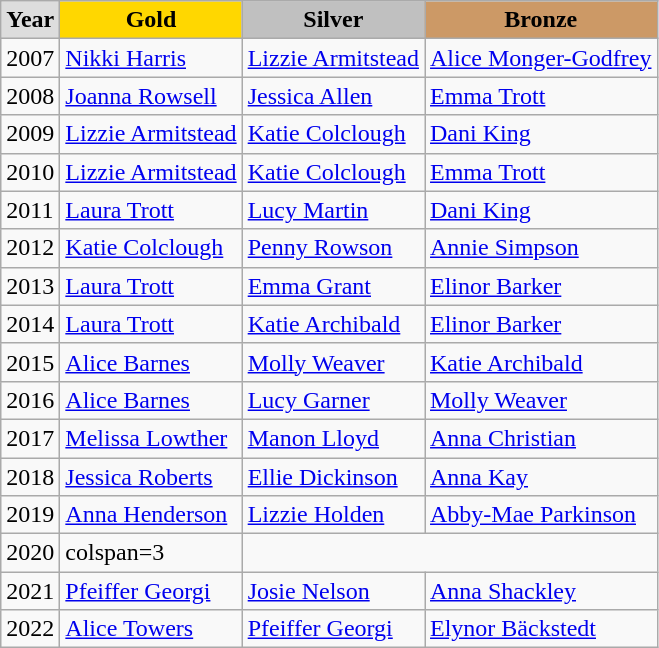<table class="wikitable" style="text-align:left;">
<tr style="text-align:center; font-weight:bold;">
<td style="background:#ddd; ">Year</td>
<td style="background:gold; ">Gold</td>
<td style="background:silver; ">Silver</td>
<td style="background:#c96; ">Bronze</td>
</tr>
<tr>
<td>2007</td>
<td><a href='#'>Nikki Harris</a></td>
<td><a href='#'>Lizzie Armitstead</a></td>
<td><a href='#'>Alice Monger-Godfrey</a></td>
</tr>
<tr>
<td>2008</td>
<td><a href='#'>Joanna Rowsell</a></td>
<td><a href='#'>Jessica Allen</a></td>
<td><a href='#'>Emma Trott</a></td>
</tr>
<tr>
<td>2009</td>
<td><a href='#'>Lizzie Armitstead</a></td>
<td><a href='#'>Katie Colclough</a></td>
<td><a href='#'>Dani King</a></td>
</tr>
<tr>
<td>2010</td>
<td><a href='#'>Lizzie Armitstead</a></td>
<td><a href='#'>Katie Colclough</a></td>
<td><a href='#'>Emma Trott</a></td>
</tr>
<tr>
<td>2011</td>
<td><a href='#'>Laura Trott</a></td>
<td><a href='#'>Lucy Martin</a></td>
<td><a href='#'>Dani King</a></td>
</tr>
<tr>
<td>2012</td>
<td><a href='#'>Katie Colclough</a></td>
<td><a href='#'>Penny Rowson</a></td>
<td><a href='#'>Annie Simpson</a></td>
</tr>
<tr>
<td>2013</td>
<td><a href='#'>Laura Trott</a></td>
<td><a href='#'>Emma Grant</a></td>
<td><a href='#'>Elinor Barker</a></td>
</tr>
<tr>
<td>2014</td>
<td><a href='#'>Laura Trott</a></td>
<td><a href='#'>Katie Archibald</a></td>
<td><a href='#'>Elinor Barker</a></td>
</tr>
<tr>
<td>2015</td>
<td><a href='#'>Alice Barnes</a></td>
<td><a href='#'>Molly Weaver</a></td>
<td><a href='#'>Katie Archibald</a></td>
</tr>
<tr>
<td>2016</td>
<td><a href='#'>Alice Barnes</a></td>
<td><a href='#'>Lucy Garner</a></td>
<td><a href='#'>Molly Weaver</a></td>
</tr>
<tr>
<td>2017</td>
<td><a href='#'>Melissa Lowther</a></td>
<td><a href='#'>Manon Lloyd</a></td>
<td><a href='#'>Anna Christian</a></td>
</tr>
<tr>
<td>2018</td>
<td><a href='#'>Jessica Roberts</a></td>
<td><a href='#'>Ellie Dickinson</a></td>
<td><a href='#'>Anna Kay</a></td>
</tr>
<tr>
<td>2019</td>
<td><a href='#'>Anna Henderson</a></td>
<td><a href='#'>Lizzie Holden</a></td>
<td><a href='#'>Abby-Mae Parkinson</a></td>
</tr>
<tr>
<td>2020</td>
<td>colspan=3 </td>
</tr>
<tr>
<td>2021</td>
<td><a href='#'>Pfeiffer Georgi</a></td>
<td><a href='#'>Josie Nelson</a></td>
<td><a href='#'>Anna Shackley</a></td>
</tr>
<tr>
<td>2022</td>
<td><a href='#'>Alice Towers</a></td>
<td><a href='#'>Pfeiffer Georgi</a></td>
<td><a href='#'>Elynor Bäckstedt</a></td>
</tr>
</table>
